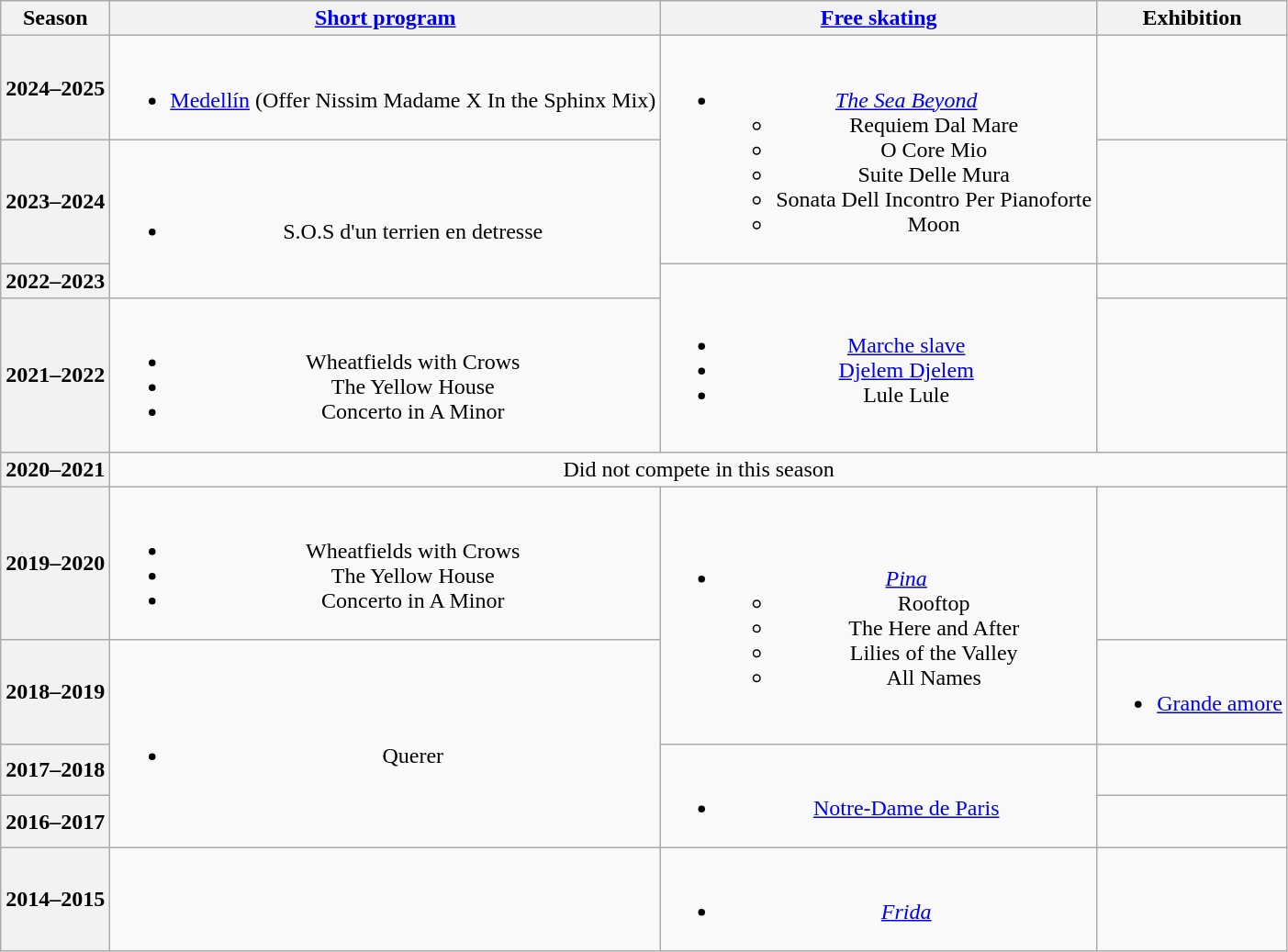<table class=wikitable style=text-align:center>
<tr>
<th>Season</th>
<th><a href='#'>Short program</a></th>
<th><a href='#'>Free skating</a></th>
<th>Exhibition</th>
</tr>
<tr>
<th>2024–2025</th>
<td><br><ul><li><a href='#'>Medellín</a> (Offer Nissim Madame X In the Sphinx Mix) <br> </li></ul></td>
<td rowspan=2><br><ul><li><em><a href='#'>The Sea Beyond</a></em><ul><li>Requiem Dal Mare</li><li>O Core Mio</li><li>Suite Delle Mura</li><li>Sonata Dell Incontro Per Pianoforte</li><li>Moon<br></li></ul></li></ul></td>
<td></td>
</tr>
<tr>
<th>2023–2024 <br> </th>
<td rowspan=2><br><ul><li>S.O.S d'un terrien en detresse<br></li></ul></td>
<td></td>
</tr>
<tr>
<th>2022–2023 <br> </th>
<td rowspan=2><br><ul><li><a href='#'>Marche slave</a> <br></li><li><a href='#'>Djelem Djelem</a></li><li>Lule Lule<br></li></ul></td>
<td></td>
</tr>
<tr>
<th>2021–2022 <br> </th>
<td><br><ul><li>Wheatfields with Crows</li><li>The Yellow House <br></li><li>Concerto in A Minor <br></li></ul></td>
<td></td>
</tr>
<tr>
<th>2020–2021 <br></th>
<td colspan="3">Did not compete in this season</td>
</tr>
<tr>
<th>2019–2020 <br></th>
<td><br><ul><li>Wheatfields with Crows</li><li>The Yellow House <br></li><li>Concerto in A Minor <br></li></ul></td>
<td rowspan=2><br><ul><li><em><a href='#'>Pina</a></em><ul><li>Rooftop <br></li><li>The Here and After</li><li>Lilies of the Valley</li><li>All Names <br></li></ul></li></ul></td>
<td></td>
</tr>
<tr>
<th>2018–2019 <br> </th>
<td rowspan=3><br><ul><li>Querer <br></li></ul></td>
<td><br><ul><li><a href='#'>Grande amore</a> <br></li></ul></td>
</tr>
<tr>
<th>2017–2018</th>
<td rowspan=2><br><ul><li><a href='#'>Notre-Dame de Paris</a> <br></li></ul></td>
<td></td>
</tr>
<tr>
<th>2016–2017</th>
</tr>
<tr>
<th>2014–2015</th>
<td></td>
<td><br><ul><li><em><a href='#'>Frida</a></em> <br></li></ul></td>
<td></td>
</tr>
</table>
